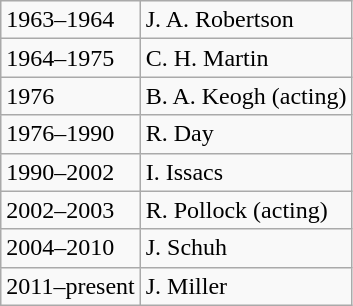<table class="wikitable">
<tr>
<td>1963–1964</td>
<td>J. A. Robertson</td>
</tr>
<tr>
<td>1964–1975</td>
<td>C. H. Martin</td>
</tr>
<tr>
<td>1976</td>
<td>B. A. Keogh (acting)</td>
</tr>
<tr>
<td>1976–1990</td>
<td>R. Day</td>
</tr>
<tr>
<td>1990–2002</td>
<td>I. Issacs</td>
</tr>
<tr>
<td>2002–2003</td>
<td>R. Pollock (acting)</td>
</tr>
<tr>
<td>2004–2010</td>
<td>J. Schuh</td>
</tr>
<tr>
<td>2011–present</td>
<td>J. Miller</td>
</tr>
</table>
